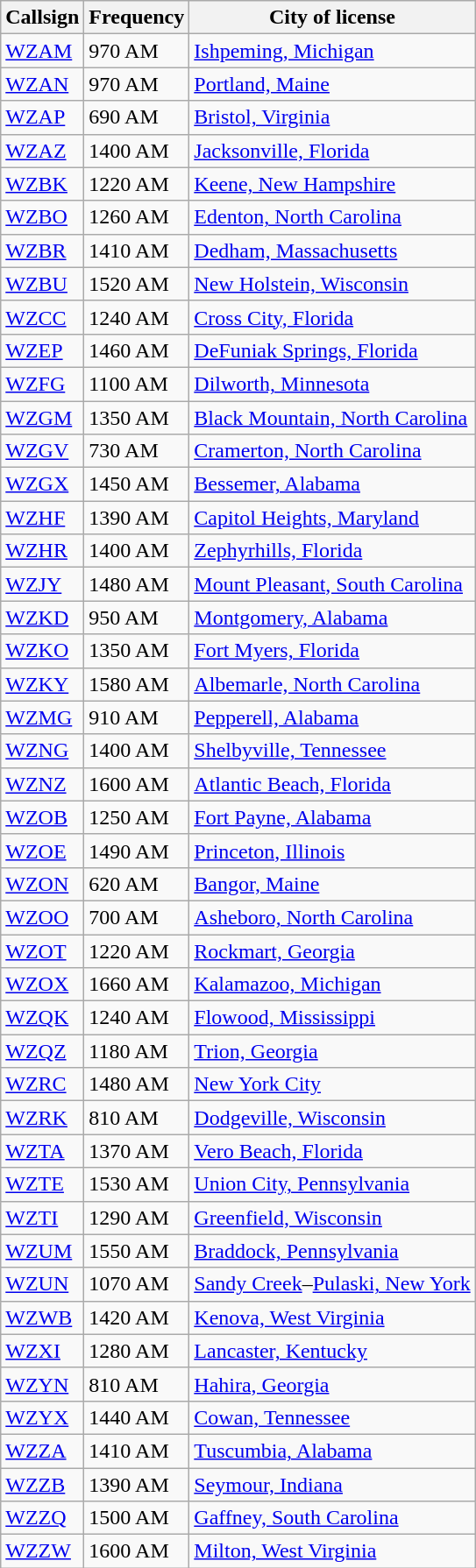<table class="wikitable sortable">
<tr>
<th>Callsign</th>
<th>Frequency</th>
<th>City of license</th>
</tr>
<tr>
<td><a href='#'>WZAM</a></td>
<td>970 AM</td>
<td><a href='#'>Ishpeming, Michigan</a></td>
</tr>
<tr>
<td><a href='#'>WZAN</a></td>
<td>970 AM</td>
<td><a href='#'>Portland, Maine</a></td>
</tr>
<tr>
<td><a href='#'>WZAP</a></td>
<td>690 AM</td>
<td><a href='#'>Bristol, Virginia</a></td>
</tr>
<tr>
<td><a href='#'>WZAZ</a></td>
<td>1400 AM</td>
<td><a href='#'>Jacksonville, Florida</a></td>
</tr>
<tr>
<td><a href='#'>WZBK</a></td>
<td>1220 AM</td>
<td><a href='#'>Keene, New Hampshire</a></td>
</tr>
<tr>
<td><a href='#'>WZBO</a></td>
<td>1260 AM</td>
<td><a href='#'>Edenton, North Carolina</a></td>
</tr>
<tr>
<td><a href='#'>WZBR</a></td>
<td>1410 AM</td>
<td><a href='#'>Dedham, Massachusetts</a></td>
</tr>
<tr>
<td><a href='#'>WZBU</a></td>
<td>1520 AM</td>
<td><a href='#'>New Holstein, Wisconsin</a></td>
</tr>
<tr>
<td><a href='#'>WZCC</a></td>
<td>1240 AM</td>
<td><a href='#'>Cross City, Florida</a></td>
</tr>
<tr>
<td><a href='#'>WZEP</a></td>
<td>1460 AM</td>
<td><a href='#'>DeFuniak Springs, Florida</a></td>
</tr>
<tr>
<td><a href='#'>WZFG</a></td>
<td>1100 AM</td>
<td><a href='#'>Dilworth, Minnesota</a></td>
</tr>
<tr>
<td><a href='#'>WZGM</a></td>
<td>1350 AM</td>
<td><a href='#'>Black Mountain, North Carolina</a></td>
</tr>
<tr>
<td><a href='#'>WZGV</a></td>
<td>730 AM</td>
<td><a href='#'>Cramerton, North Carolina</a></td>
</tr>
<tr>
<td><a href='#'>WZGX</a></td>
<td>1450 AM</td>
<td><a href='#'>Bessemer, Alabama</a></td>
</tr>
<tr>
<td><a href='#'>WZHF</a></td>
<td>1390 AM</td>
<td><a href='#'>Capitol Heights, Maryland</a></td>
</tr>
<tr>
<td><a href='#'>WZHR</a></td>
<td>1400 AM</td>
<td><a href='#'>Zephyrhills, Florida</a></td>
</tr>
<tr>
<td><a href='#'>WZJY</a></td>
<td>1480 AM</td>
<td><a href='#'>Mount Pleasant, South Carolina</a></td>
</tr>
<tr>
<td><a href='#'>WZKD</a></td>
<td>950 AM</td>
<td><a href='#'>Montgomery, Alabama</a></td>
</tr>
<tr>
<td><a href='#'>WZKO</a></td>
<td>1350 AM</td>
<td><a href='#'>Fort Myers, Florida</a></td>
</tr>
<tr>
<td><a href='#'>WZKY</a></td>
<td>1580 AM</td>
<td><a href='#'>Albemarle, North Carolina</a></td>
</tr>
<tr>
<td><a href='#'>WZMG</a></td>
<td>910 AM</td>
<td><a href='#'>Pepperell, Alabama</a></td>
</tr>
<tr>
<td><a href='#'>WZNG</a></td>
<td>1400 AM</td>
<td><a href='#'>Shelbyville, Tennessee</a></td>
</tr>
<tr>
<td><a href='#'>WZNZ</a></td>
<td>1600 AM</td>
<td><a href='#'>Atlantic Beach, Florida</a></td>
</tr>
<tr>
<td><a href='#'>WZOB</a></td>
<td>1250 AM</td>
<td><a href='#'>Fort Payne, Alabama</a></td>
</tr>
<tr>
<td><a href='#'>WZOE</a></td>
<td>1490 AM</td>
<td><a href='#'>Princeton, Illinois</a></td>
</tr>
<tr>
<td><a href='#'>WZON</a></td>
<td>620 AM</td>
<td><a href='#'>Bangor, Maine</a></td>
</tr>
<tr>
<td><a href='#'>WZOO</a></td>
<td>700 AM</td>
<td><a href='#'>Asheboro, North Carolina</a></td>
</tr>
<tr>
<td><a href='#'>WZOT</a></td>
<td>1220 AM</td>
<td><a href='#'>Rockmart, Georgia</a></td>
</tr>
<tr>
<td><a href='#'>WZOX</a></td>
<td>1660 AM</td>
<td><a href='#'>Kalamazoo, Michigan</a></td>
</tr>
<tr>
<td><a href='#'>WZQK</a></td>
<td>1240 AM</td>
<td><a href='#'>Flowood, Mississippi</a></td>
</tr>
<tr>
<td><a href='#'>WZQZ</a></td>
<td>1180 AM</td>
<td><a href='#'>Trion, Georgia</a></td>
</tr>
<tr>
<td><a href='#'>WZRC</a></td>
<td>1480 AM</td>
<td><a href='#'>New York City</a></td>
</tr>
<tr>
<td><a href='#'>WZRK</a></td>
<td>810 AM</td>
<td><a href='#'>Dodgeville, Wisconsin</a></td>
</tr>
<tr>
<td><a href='#'>WZTA</a></td>
<td>1370 AM</td>
<td><a href='#'>Vero Beach, Florida</a></td>
</tr>
<tr>
<td><a href='#'>WZTE</a></td>
<td>1530 AM</td>
<td><a href='#'>Union City, Pennsylvania</a></td>
</tr>
<tr>
<td><a href='#'>WZTI</a></td>
<td>1290 AM</td>
<td><a href='#'>Greenfield, Wisconsin</a></td>
</tr>
<tr>
<td><a href='#'>WZUM</a></td>
<td>1550 AM</td>
<td><a href='#'>Braddock, Pennsylvania</a></td>
</tr>
<tr>
<td><a href='#'>WZUN</a></td>
<td>1070 AM</td>
<td><a href='#'>Sandy Creek</a>–<a href='#'>Pulaski, New York</a></td>
</tr>
<tr>
<td><a href='#'>WZWB</a></td>
<td>1420 AM</td>
<td><a href='#'>Kenova, West Virginia</a></td>
</tr>
<tr>
<td><a href='#'>WZXI</a></td>
<td>1280 AM</td>
<td><a href='#'>Lancaster, Kentucky</a></td>
</tr>
<tr>
<td><a href='#'>WZYN</a></td>
<td>810 AM</td>
<td><a href='#'>Hahira, Georgia</a></td>
</tr>
<tr>
<td><a href='#'>WZYX</a></td>
<td>1440 AM</td>
<td><a href='#'>Cowan, Tennessee</a></td>
</tr>
<tr>
<td><a href='#'>WZZA</a></td>
<td>1410 AM</td>
<td><a href='#'>Tuscumbia, Alabama</a></td>
</tr>
<tr>
<td><a href='#'>WZZB</a></td>
<td>1390 AM</td>
<td><a href='#'>Seymour, Indiana</a></td>
</tr>
<tr>
<td><a href='#'>WZZQ</a></td>
<td>1500 AM</td>
<td><a href='#'>Gaffney, South Carolina</a></td>
</tr>
<tr>
<td><a href='#'>WZZW</a></td>
<td>1600 AM</td>
<td><a href='#'>Milton, West Virginia</a></td>
</tr>
</table>
